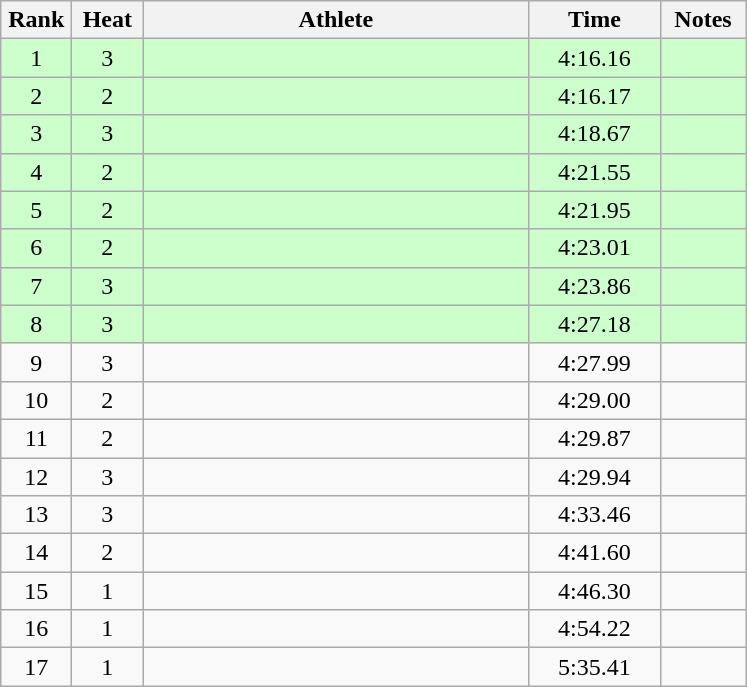<table class="wikitable" style="text-align:center">
<tr>
<th width=40>Rank</th>
<th width=40>Heat</th>
<th width=250>Athlete</th>
<th width=80>Time</th>
<th width=50>Notes</th>
</tr>
<tr bgcolor=ccffcc>
<td>1</td>
<td>3</td>
<td align=left></td>
<td>4:16.16</td>
<td></td>
</tr>
<tr bgcolor=ccffcc>
<td>2</td>
<td>2</td>
<td align=left></td>
<td>4:16.17</td>
<td></td>
</tr>
<tr bgcolor=ccffcc>
<td>3</td>
<td>3</td>
<td align=left></td>
<td>4:18.67</td>
<td></td>
</tr>
<tr bgcolor=ccffcc>
<td>4</td>
<td>2</td>
<td align=left></td>
<td>4:21.55</td>
<td></td>
</tr>
<tr bgcolor=ccffcc>
<td>5</td>
<td>2</td>
<td align=left></td>
<td>4:21.95</td>
<td></td>
</tr>
<tr bgcolor=ccffcc>
<td>6</td>
<td>2</td>
<td align=left></td>
<td>4:23.01</td>
<td></td>
</tr>
<tr bgcolor=ccffcc>
<td>7</td>
<td>3</td>
<td align=left></td>
<td>4:23.86</td>
<td></td>
</tr>
<tr bgcolor=ccffcc>
<td>8</td>
<td>3</td>
<td align=left></td>
<td>4:27.18</td>
<td></td>
</tr>
<tr>
<td>9</td>
<td>3</td>
<td align=left></td>
<td>4:27.99</td>
<td></td>
</tr>
<tr>
<td>10</td>
<td>2</td>
<td align=left></td>
<td>4:29.00</td>
<td></td>
</tr>
<tr>
<td>11</td>
<td>2</td>
<td align=left></td>
<td>4:29.87</td>
<td></td>
</tr>
<tr>
<td>12</td>
<td>3</td>
<td align=left></td>
<td>4:29.94</td>
<td></td>
</tr>
<tr>
<td>13</td>
<td>3</td>
<td align=left></td>
<td>4:33.46</td>
<td></td>
</tr>
<tr>
<td>14</td>
<td>2</td>
<td align=left></td>
<td>4:41.60</td>
<td></td>
</tr>
<tr>
<td>15</td>
<td>1</td>
<td align=left></td>
<td>4:46.30</td>
<td></td>
</tr>
<tr>
<td>16</td>
<td>1</td>
<td align=left></td>
<td>4:54.22</td>
<td></td>
</tr>
<tr>
<td>17</td>
<td>1</td>
<td align=left></td>
<td>5:35.41</td>
<td></td>
</tr>
</table>
